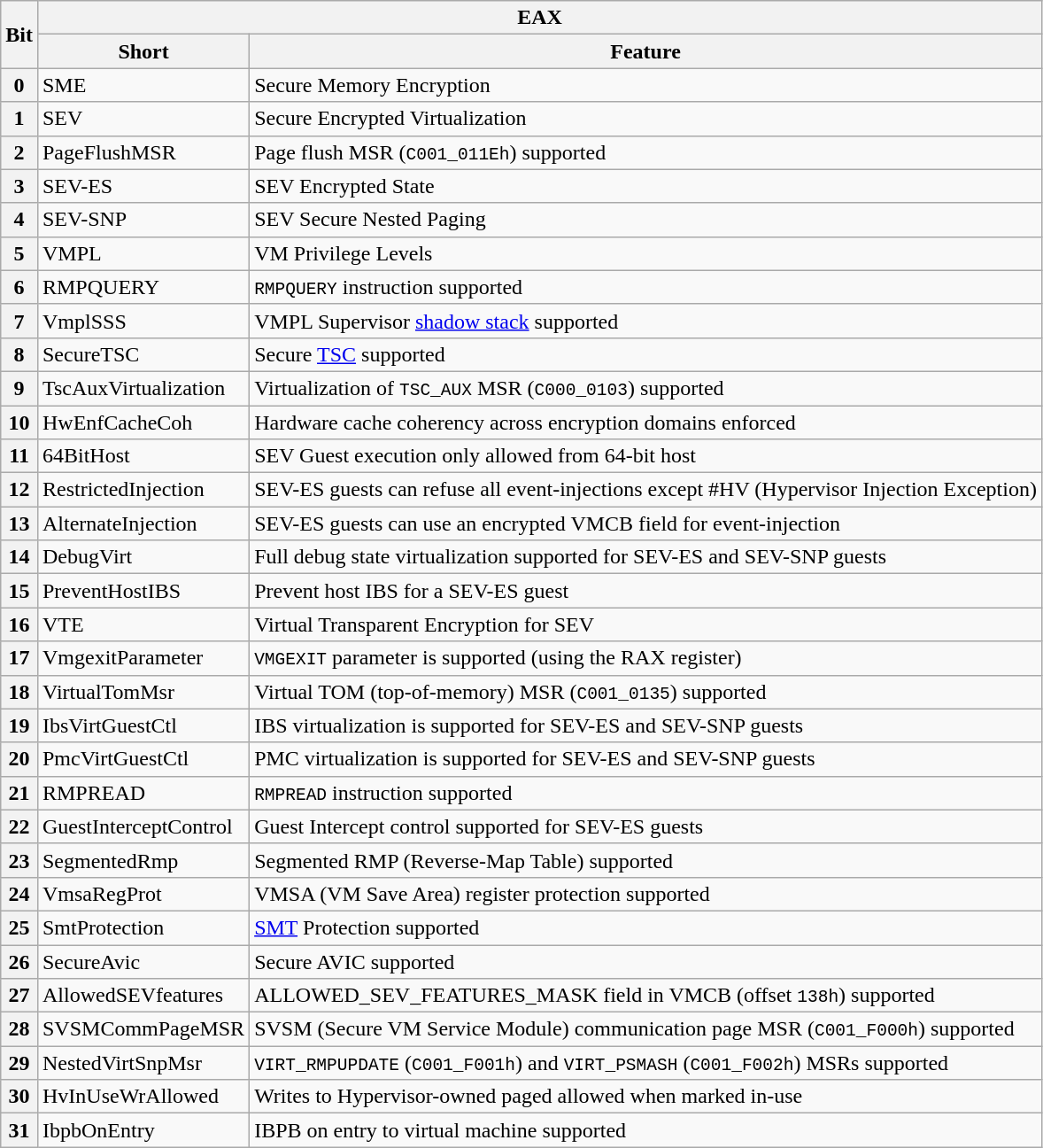<table class="wikitable">
<tr>
<th rowspan=2>Bit</th>
<th colspan=2>EAX</th>
</tr>
<tr>
<th>Short</th>
<th>Feature</th>
</tr>
<tr>
<th>0</th>
<td>SME</td>
<td>Secure Memory Encryption</td>
</tr>
<tr>
<th>1</th>
<td>SEV</td>
<td>Secure Encrypted Virtualization</td>
</tr>
<tr>
<th>2</th>
<td>PageFlushMSR</td>
<td>Page flush MSR (<code>C001_011Eh</code>) supported</td>
</tr>
<tr>
<th>3</th>
<td>SEV-ES</td>
<td>SEV Encrypted State</td>
</tr>
<tr>
<th>4</th>
<td>SEV-SNP</td>
<td>SEV Secure Nested Paging</td>
</tr>
<tr>
<th>5</th>
<td>VMPL</td>
<td>VM Privilege Levels</td>
</tr>
<tr>
<th>6</th>
<td>RMPQUERY</td>
<td><code>RMPQUERY</code> instruction supported</td>
</tr>
<tr>
<th>7</th>
<td>VmplSSS</td>
<td>VMPL Supervisor <a href='#'>shadow stack</a> supported</td>
</tr>
<tr>
<th>8</th>
<td>SecureTSC</td>
<td>Secure <a href='#'>TSC</a> supported</td>
</tr>
<tr>
<th>9</th>
<td>TscAux­Virtualization</td>
<td>Virtualization of <code>TSC_AUX</code> MSR (<code>C000_0103</code>) supported</td>
</tr>
<tr>
<th>10</th>
<td>HwEnfCacheCoh</td>
<td>Hardware cache coherency across encryption domains enforced</td>
</tr>
<tr>
<th>11</th>
<td>64BitHost</td>
<td>SEV Guest execution only allowed from 64-bit host</td>
</tr>
<tr>
<th>12</th>
<td>Restricted­Injection</td>
<td>SEV-ES guests can refuse all event-injections except #HV (Hypervisor Injection Exception)</td>
</tr>
<tr>
<th>13</th>
<td>Alternate­Injection</td>
<td>SEV-ES guests can use an encrypted VMCB field for event-injection</td>
</tr>
<tr>
<th>14</th>
<td>DebugVirt</td>
<td>Full debug state virtualization supported for SEV-ES and SEV-SNP guests</td>
</tr>
<tr>
<th>15</th>
<td>PreventHostIBS</td>
<td>Prevent host IBS for a SEV-ES guest</td>
</tr>
<tr>
<th>16</th>
<td>VTE</td>
<td>Virtual Transparent Encryption for SEV</td>
</tr>
<tr>
<th>17</th>
<td>Vmgexit­Parameter</td>
<td><code>VMGEXIT</code> parameter is supported (using the RAX register)</td>
</tr>
<tr>
<th>18</th>
<td>VirtualTomMsr</td>
<td>Virtual TOM (top-of-memory) MSR (<code>C001_0135</code>) supported</td>
</tr>
<tr>
<th>19</th>
<td>IbsVirtGuestCtl</td>
<td>IBS virtualization is supported for SEV-ES and SEV-SNP guests</td>
</tr>
<tr>
<th>20</th>
<td>PmcVirtGuestCtl</td>
<td>PMC virtualization is supported for SEV-ES and SEV-SNP guests</td>
</tr>
<tr>
<th>21</th>
<td>RMPREAD</td>
<td><code>RMPREAD</code> instruction supported</td>
</tr>
<tr>
<th>22</th>
<td>GuestIntercept­Control</td>
<td>Guest Intercept control supported for SEV-ES guests</td>
</tr>
<tr>
<th>23</th>
<td>SegmentedRmp</td>
<td>Segmented RMP (Reverse-Map Table) supported</td>
</tr>
<tr>
<th>24</th>
<td>VmsaRegProt</td>
<td>VMSA (VM Save Area) register protection supported</td>
</tr>
<tr>
<th>25</th>
<td>SmtProtection</td>
<td><a href='#'>SMT</a> Protection supported</td>
</tr>
<tr>
<th>26</th>
<td>SecureAvic</td>
<td>Secure AVIC supported</td>
</tr>
<tr>
<th>27</th>
<td>AllowedSEV­features</td>
<td>ALLOWED_SEV_FEATURES_MASK field in VMCB (offset <code>138h</code>) supported</td>
</tr>
<tr>
<th>28</th>
<td>SVSMComm­PageMSR</td>
<td>SVSM (Secure VM Service Module) communication page MSR (<code>C001_F000h</code>) supported</td>
</tr>
<tr>
<th>29</th>
<td>NestedVirt­SnpMsr</td>
<td><code>VIRT_RMPUPDATE</code> (<code>C001_F001h</code>) and <code>VIRT_PSMASH</code> (<code>C001_F002h</code>) MSRs supported</td>
</tr>
<tr>
<th>30</th>
<td>HvInUse­WrAllowed</td>
<td>Writes to Hypervisor-owned paged allowed when marked in-use</td>
</tr>
<tr>
<th>31</th>
<td>IbpbOnEntry</td>
<td>IBPB on entry to virtual machine supported</td>
</tr>
</table>
